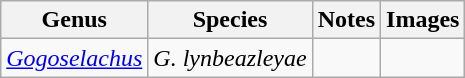<table class="wikitable sortable">
<tr>
<th>Genus</th>
<th>Species</th>
<th>Notes</th>
<th>Images</th>
</tr>
<tr>
<td><em><a href='#'>Gogoselachus</a></em></td>
<td><em>G. lynbeazleyae</em></td>
<td align="center"></td>
<td></td>
</tr>
</table>
